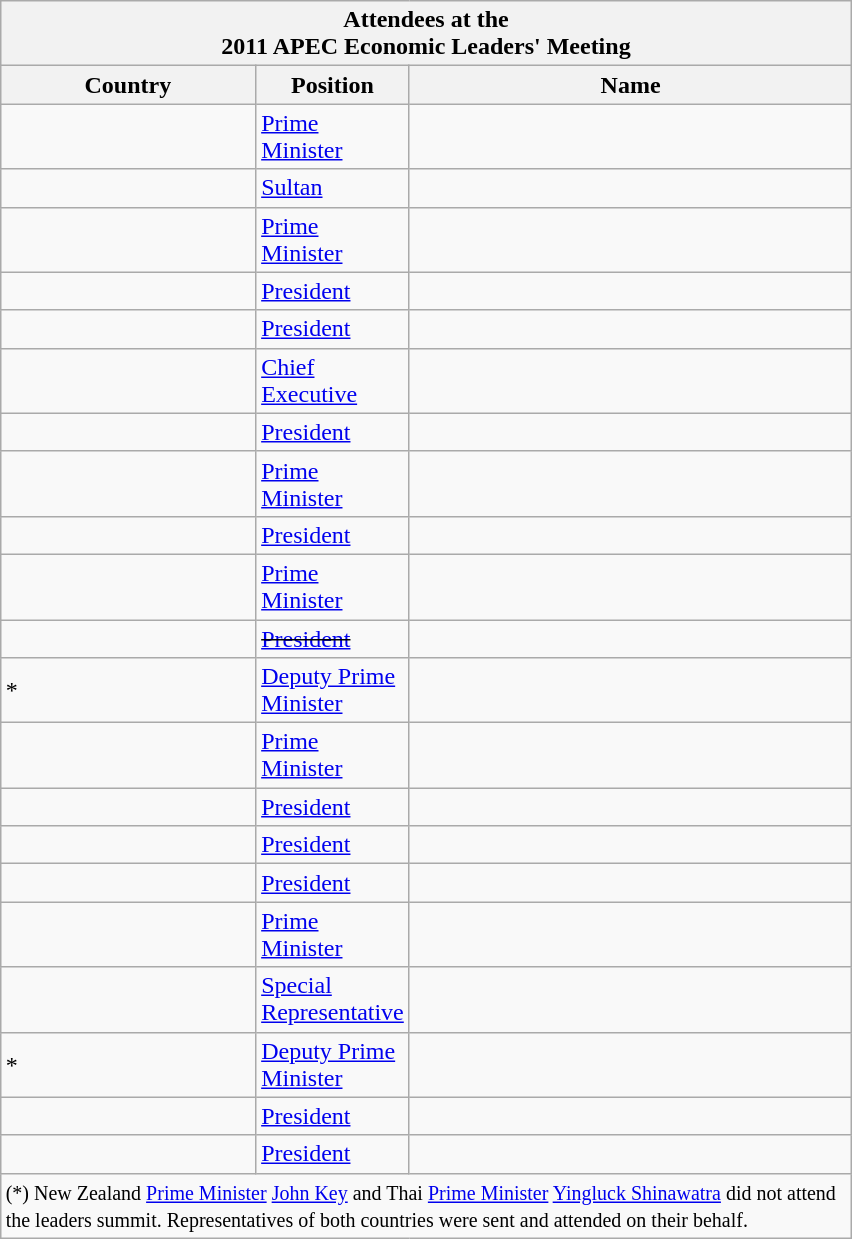<table class="wikitable collapsible sortable collapsed" style="margin:1em auto; width:45%;">
<tr>
<th colspan=4>Attendees at the<br> 2011 APEC Economic Leaders' Meeting</th>
</tr>
<tr>
<th width=30%>Country</th>
<th width=10%>Position</th>
<th>Name</th>
</tr>
<tr>
<td></td>
<td><a href='#'>Prime Minister</a></td>
<td></td>
</tr>
<tr>
<td></td>
<td><a href='#'>Sultan</a></td>
<td></td>
</tr>
<tr>
<td></td>
<td><a href='#'>Prime Minister</a></td>
<td></td>
</tr>
<tr>
<td></td>
<td><a href='#'>President</a></td>
<td></td>
</tr>
<tr>
<td></td>
<td><a href='#'>President</a></td>
<td></td>
</tr>
<tr>
<td></td>
<td><a href='#'>Chief Executive</a></td>
<td></td>
</tr>
<tr>
<td></td>
<td><a href='#'>President</a></td>
<td></td>
</tr>
<tr>
<td></td>
<td><a href='#'>Prime Minister</a></td>
<td></td>
</tr>
<tr>
<td></td>
<td><a href='#'>President</a></td>
<td></td>
</tr>
<tr>
<td></td>
<td><a href='#'>Prime Minister</a></td>
<td></td>
</tr>
<tr>
<td></td>
<td><s><a href='#'>President</a></s></td>
<td><s></s></td>
</tr>
<tr>
<td>*</td>
<td><a href='#'>Deputy Prime Minister</a></td>
<td></td>
</tr>
<tr>
<td></td>
<td><a href='#'>Prime Minister</a></td>
<td></td>
</tr>
<tr>
<td></td>
<td><a href='#'>President</a></td>
<td></td>
</tr>
<tr>
<td></td>
<td><a href='#'>President</a></td>
<td></td>
</tr>
<tr>
<td></td>
<td><a href='#'>President</a></td>
<td></td>
</tr>
<tr>
<td></td>
<td><a href='#'>Prime Minister</a></td>
<td></td>
</tr>
<tr>
<td></td>
<td><a href='#'>Special Representative</a></td>
<td></td>
</tr>
<tr>
<td>*</td>
<td><a href='#'>Deputy Prime Minister</a></td>
<td></td>
</tr>
<tr>
<td></td>
<td><a href='#'>President</a></td>
<td></td>
</tr>
<tr>
<td></td>
<td><a href='#'>President</a></td>
<td></td>
</tr>
<tr>
<td colspan=3><small>(*) New Zealand <a href='#'>Prime Minister</a> <a href='#'>John Key</a> and Thai <a href='#'>Prime Minister</a> <a href='#'>Yingluck Shinawatra</a> did not attend the leaders summit. Representatives of both countries were sent and attended on their behalf.</small></td>
</tr>
</table>
